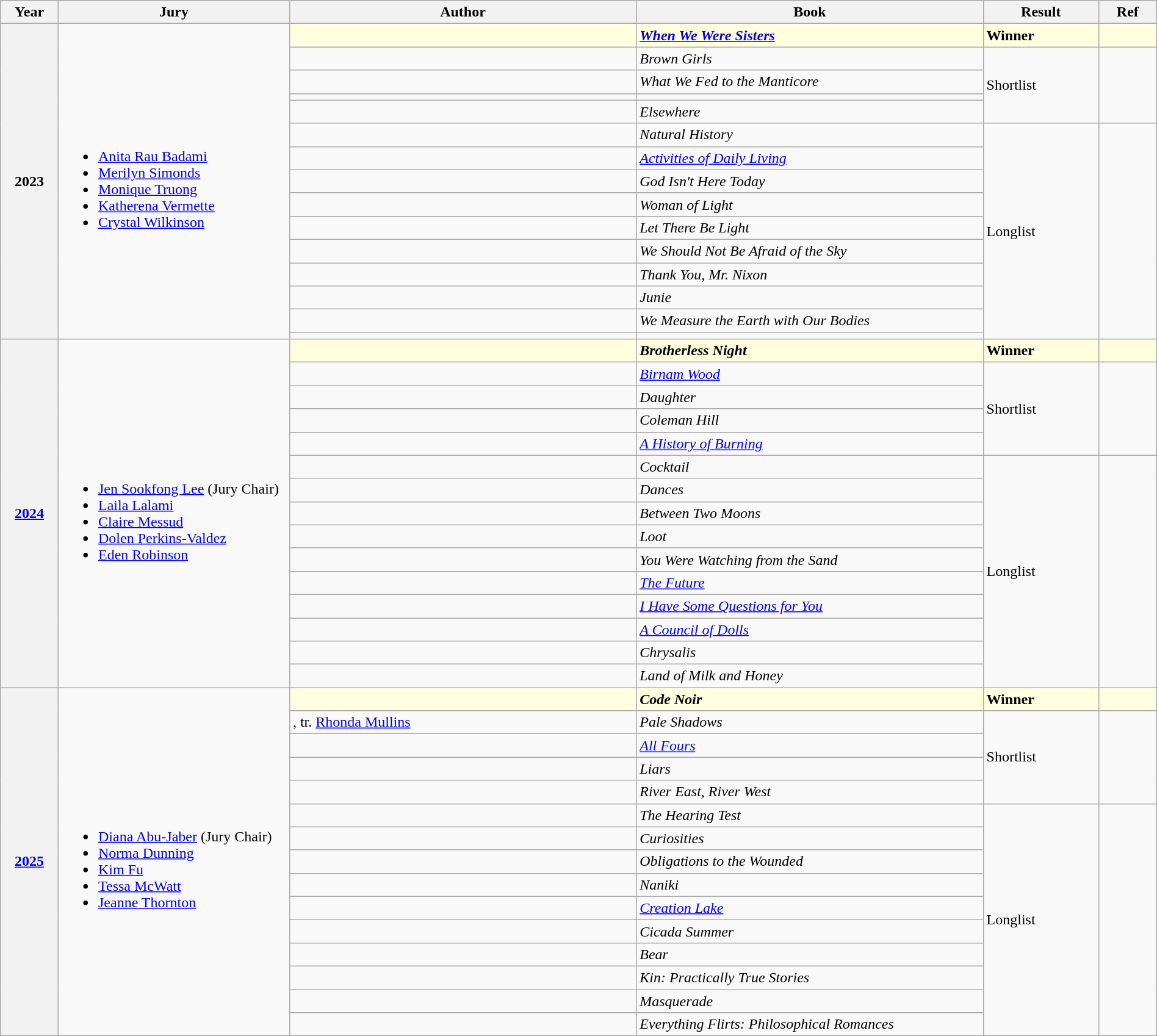<table class="wikitable sortable" width=100%>
<tr>
<th scope="col" width="5%">Year</th>
<th scope="col" width="20%">Jury</th>
<th scope="col" width="30%">Author</th>
<th scope="col" width="30%">Book</th>
<th scope="col" width="10%">Result</th>
<th scope="col" width="5%">Ref</th>
</tr>
<tr>
<th rowspan="15" scope="row">2023</th>
<td rowspan="15"><br><ul><li><a href='#'>Anita Rau Badami</a></li><li><a href='#'>Merilyn Simonds</a></li><li><a href='#'>Monique Truong</a></li><li><a href='#'>Katherena Vermette</a></li><li><a href='#'>Crystal Wilkinson</a></li></ul></td>
<td style="background:lightyellow; white-space:nowrap; color:black"><strong></strong></td>
<td style="background:lightyellow; white-space:nowrap; color:black"><strong><em><a href='#'>When We Were Sisters</a></em></strong></td>
<td style="background:lightyellow; white-space:nowrap; color:black"><strong>Winner</strong></td>
<td style="background:lightyellow; white-space:nowrap; color:black"></td>
</tr>
<tr>
<td></td>
<td><em>Brown Girls</em></td>
<td rowspan=4>Shortlist</td>
<td rowspan=4></td>
</tr>
<tr>
<td></td>
<td><em>What We Fed to the Manticore</em></td>
</tr>
<tr>
<td></td>
<td><em></em></td>
</tr>
<tr>
<td></td>
<td><em>Elsewhere</em></td>
</tr>
<tr>
<td></td>
<td><em>Natural History</em></td>
<td rowspan=10>Longlist</td>
<td rowspan=10></td>
</tr>
<tr>
<td></td>
<td><em><a href='#'>Activities of Daily Living</a></em></td>
</tr>
<tr>
<td></td>
<td><em>God Isn't Here Today</em></td>
</tr>
<tr>
<td></td>
<td><em>Woman of Light</em></td>
</tr>
<tr>
<td></td>
<td><em>Let There Be Light</em></td>
</tr>
<tr>
<td></td>
<td><em>We Should Not Be Afraid of the Sky</em></td>
</tr>
<tr>
<td></td>
<td><em>Thank You, Mr. Nixon</em></td>
</tr>
<tr>
<td></td>
<td><em>Junie</em></td>
</tr>
<tr>
<td></td>
<td><em>We Measure the Earth with Our Bodies</em></td>
</tr>
<tr>
<td></td>
<td><em></em></td>
</tr>
<tr>
<th rowspan="15" scope="row"><a href='#'>2024</a></th>
<td rowspan="15"><br><ul><li><a href='#'>Jen Sookfong Lee</a> (Jury Chair)</li><li><a href='#'>Laila Lalami</a></li><li><a href='#'>Claire Messud</a></li><li><a href='#'>Dolen Perkins-Valdez</a></li><li><a href='#'>Eden Robinson</a></li></ul></td>
<td style="background:lightyellow; white-space:nowrap; color:black"><strong></strong></td>
<td style="background:lightyellow; white-space:nowrap; color:black"><strong><em>Brotherless Night</em></strong></td>
<td style="background:lightyellow; white-space:nowrap; color:black"><strong>Winner</strong></td>
<td style="background:lightyellow; white-space:nowrap; color:black"></td>
</tr>
<tr>
<td></td>
<td><em><a href='#'>Birnam Wood</a></em></td>
<td rowspan=4>Shortlist</td>
<td rowspan=4></td>
</tr>
<tr>
<td></td>
<td><em>Daughter</em></td>
</tr>
<tr>
<td></td>
<td><em>Coleman Hill</em></td>
</tr>
<tr>
<td></td>
<td><em><a href='#'>A History of Burning</a></em></td>
</tr>
<tr>
<td></td>
<td><em>Cocktail</em></td>
<td rowspan=10>Longlist</td>
<td rowspan=10></td>
</tr>
<tr>
<td></td>
<td><em>Dances</em></td>
</tr>
<tr>
<td></td>
<td><em>Between Two Moons</em></td>
</tr>
<tr>
<td></td>
<td><em>Loot</em></td>
</tr>
<tr>
<td></td>
<td><em>You Were Watching from the Sand</em></td>
</tr>
<tr>
<td></td>
<td><em><a href='#'>The Future</a></em></td>
</tr>
<tr>
<td></td>
<td><em><a href='#'>I Have Some Questions for You</a></em></td>
</tr>
<tr>
<td></td>
<td><em><a href='#'>A Council of Dolls</a></em></td>
</tr>
<tr>
<td></td>
<td><em>Chrysalis</em></td>
</tr>
<tr>
<td></td>
<td><em>Land of Milk and Honey</em></td>
</tr>
<tr>
<th rowspan="15"><a href='#'>2025</a></th>
<td rowspan="15"><br><ul><li><a href='#'>Diana Abu-Jaber</a> (Jury Chair)</li><li><a href='#'>Norma Dunning</a></li><li><a href='#'>Kim Fu</a></li><li><a href='#'>Tessa McWatt</a></li><li><a href='#'>Jeanne Thornton</a></li></ul></td>
<td style="background:lightyellow; white-space:nowrap; color:black"><strong></strong></td>
<td style="background:lightyellow; white-space:nowrap; color:black"><strong><em>Code Noir</em></strong></td>
<td style="background:lightyellow; white-space:nowrap; color:black"><strong>Winner</strong></td>
<td style="background:lightyellow; white-space:nowrap; color:black"></td>
</tr>
<tr>
<td>, tr. <a href='#'>Rhonda Mullins</a></td>
<td><em>Pale Shadows</em></td>
<td rowspan="4">Shortlist</td>
<td rowspan="4"></td>
</tr>
<tr>
<td></td>
<td><em><a href='#'>All Fours</a></em></td>
</tr>
<tr>
<td></td>
<td><em>Liars</em></td>
</tr>
<tr>
<td></td>
<td><em>River East, River West</em></td>
</tr>
<tr>
<td></td>
<td><em>The Hearing Test</em></td>
<td rowspan="10">Longlist</td>
<td rowspan="10"></td>
</tr>
<tr>
<td></td>
<td><em>Curiosities</em></td>
</tr>
<tr>
<td></td>
<td><em>Obligations to the Wounded</em></td>
</tr>
<tr>
<td></td>
<td><em>Naniki</em></td>
</tr>
<tr>
<td></td>
<td><em><a href='#'>Creation Lake</a></em></td>
</tr>
<tr>
<td></td>
<td><em>Cicada Summer</em></td>
</tr>
<tr>
<td></td>
<td><em>Bear</em></td>
</tr>
<tr>
<td></td>
<td><em>Kin: Practically True Stories</em></td>
</tr>
<tr>
<td></td>
<td><em>Masquerade</em></td>
</tr>
<tr>
<td></td>
<td><em>Everything Flirts: Philosophical Romances</em></td>
</tr>
</table>
